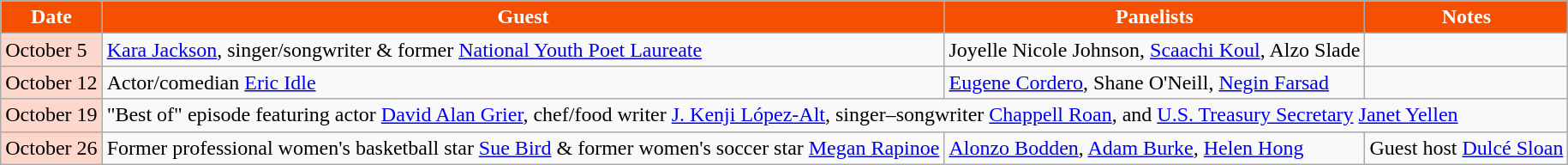<table class="wikitable">
<tr>
<th style="background:#f55000;color:#FFFFFF;">Date</th>
<th style="background:#f55000;color:#FFFFFF;">Guest</th>
<th style="background:#f55000;color:#FFFFFF;">Panelists</th>
<th style="background:#f55000;color:#FFFFFF;">Notes</th>
</tr>
<tr>
<td style="background:#FDD6CC;color:#000000;">October 5</td>
<td><a href='#'>Kara Jackson</a>, singer/songwriter & former <a href='#'>National Youth Poet Laureate</a></td>
<td>Joyelle Nicole Johnson, <a href='#'>Scaachi Koul</a>, Alzo Slade</td>
<td></td>
</tr>
<tr>
<td style="background:#FDD6CC;color:#000000;">October 12</td>
<td>Actor/comedian <a href='#'>Eric Idle</a></td>
<td><a href='#'>Eugene Cordero</a>, Shane O'Neill, <a href='#'>Negin Farsad</a></td>
<td></td>
</tr>
<tr>
<td style="background:#FDD6CC;color:#000000;">October 19</td>
<td colspan=3>"Best of" episode featuring actor <a href='#'>David Alan Grier</a>, chef/food writer <a href='#'>J. Kenji López-Alt</a>, singer–songwriter <a href='#'>Chappell Roan</a>, and <a href='#'>U.S. Treasury Secretary</a> <a href='#'>Janet Yellen</a></td>
</tr>
<tr>
<td style="background:#FDD6CC;color:#000000;">October 26</td>
<td>Former professional women's basketball star <a href='#'>Sue Bird</a> & former women's soccer star <a href='#'>Megan Rapinoe</a></td>
<td><a href='#'>Alonzo Bodden</a>, <a href='#'>Adam Burke</a>, <a href='#'>Helen Hong</a></td>
<td>Guest host <a href='#'>Dulcé Sloan</a></td>
</tr>
</table>
